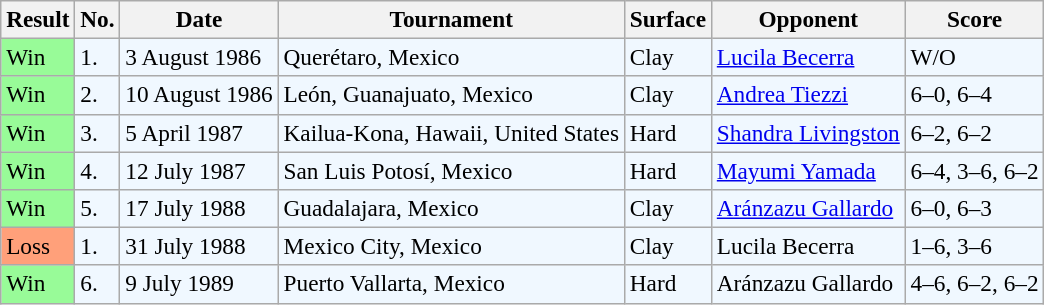<table class="sortable wikitable" style=font-size:97%>
<tr>
<th>Result</th>
<th>No.</th>
<th>Date</th>
<th>Tournament</th>
<th>Surface</th>
<th>Opponent</th>
<th>Score</th>
</tr>
<tr style="background:#f0f8ff;">
<td style="background:#98fb98;">Win</td>
<td>1.</td>
<td>3 August 1986</td>
<td>Querétaro, Mexico</td>
<td>Clay</td>
<td> <a href='#'>Lucila Becerra</a></td>
<td>W/O</td>
</tr>
<tr style="background:#f0f8ff;">
<td style="background:#98fb98;">Win</td>
<td>2.</td>
<td>10 August 1986</td>
<td>León, Guanajuato, Mexico</td>
<td>Clay</td>
<td> <a href='#'>Andrea Tiezzi</a></td>
<td>6–0, 6–4</td>
</tr>
<tr style="background:#f0f8ff;">
<td style="background:#98fb98;">Win</td>
<td>3.</td>
<td>5 April 1987</td>
<td>Kailua-Kona, Hawaii, United States</td>
<td>Hard</td>
<td> <a href='#'>Shandra Livingston</a></td>
<td>6–2, 6–2</td>
</tr>
<tr bgcolor="#f0f8ff">
<td style="background:#98fb98;">Win</td>
<td>4.</td>
<td>12 July 1987</td>
<td>San Luis Potosí, Mexico</td>
<td>Hard</td>
<td> <a href='#'>Mayumi Yamada</a></td>
<td>6–4, 3–6, 6–2</td>
</tr>
<tr style="background:#f0f8ff;">
<td style="background:#98fb98;">Win</td>
<td>5.</td>
<td>17 July 1988</td>
<td>Guadalajara, Mexico</td>
<td>Clay</td>
<td> <a href='#'>Aránzazu Gallardo</a></td>
<td>6–0, 6–3</td>
</tr>
<tr style="background:#f0f8ff;">
<td style="background:#ffa07a;">Loss</td>
<td>1.</td>
<td>31 July 1988</td>
<td>Mexico City, Mexico</td>
<td>Clay</td>
<td> Lucila Becerra</td>
<td>1–6, 3–6</td>
</tr>
<tr style="background:#f0f8ff;">
<td style="background:#98fb98;">Win</td>
<td>6.</td>
<td>9 July 1989</td>
<td>Puerto Vallarta, Mexico</td>
<td>Hard</td>
<td> Aránzazu Gallardo</td>
<td>4–6, 6–2, 6–2</td>
</tr>
</table>
